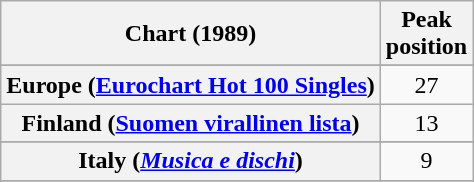<table class="wikitable sortable plainrowheaders" style="text-align:center">
<tr>
<th scope="col">Chart (1989)</th>
<th scope="col">Peak<br>position</th>
</tr>
<tr>
</tr>
<tr>
</tr>
<tr>
<th scope="row">Europe (<a href='#'>Eurochart Hot 100 Singles</a>)</th>
<td>27</td>
</tr>
<tr>
<th scope="row">Finland (<a href='#'>Suomen virallinen lista</a>)</th>
<td>13</td>
</tr>
<tr>
</tr>
<tr>
</tr>
<tr>
<th scope="row">Italy (<em><a href='#'>Musica e dischi</a></em>)</th>
<td>9</td>
</tr>
<tr>
</tr>
<tr>
</tr>
<tr>
</tr>
<tr>
</tr>
<tr>
</tr>
<tr>
</tr>
<tr>
</tr>
</table>
